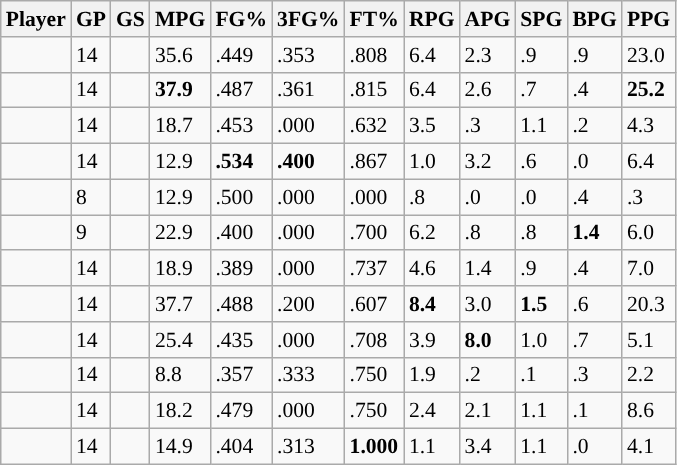<table class="wikitable sortable" style="font-size: 90%">
<tr>
<th>Player</th>
<th>GP</th>
<th>GS</th>
<th>MPG</th>
<th>FG%</th>
<th>3FG%</th>
<th>FT%</th>
<th>RPG</th>
<th>APG</th>
<th>SPG</th>
<th>BPG</th>
<th>PPG</th>
</tr>
<tr>
<td></td>
<td>14</td>
<td></td>
<td>35.6</td>
<td>.449</td>
<td>.353</td>
<td>.808</td>
<td>6.4</td>
<td>2.3</td>
<td>.9</td>
<td>.9</td>
<td>23.0</td>
</tr>
<tr>
<td></td>
<td>14</td>
<td></td>
<td><strong>37.9</strong></td>
<td>.487</td>
<td>.361</td>
<td>.815</td>
<td>6.4</td>
<td>2.6</td>
<td>.7</td>
<td>.4</td>
<td><strong>25.2</strong></td>
</tr>
<tr>
<td></td>
<td>14</td>
<td></td>
<td>18.7</td>
<td>.453</td>
<td>.000</td>
<td>.632</td>
<td>3.5</td>
<td>.3</td>
<td>1.1</td>
<td>.2</td>
<td>4.3</td>
</tr>
<tr>
<td></td>
<td>14</td>
<td></td>
<td>12.9</td>
<td><strong>.534</strong></td>
<td><strong>.400</strong></td>
<td>.867</td>
<td>1.0</td>
<td>3.2</td>
<td>.6</td>
<td>.0</td>
<td>6.4</td>
</tr>
<tr>
<td></td>
<td>8</td>
<td></td>
<td>12.9</td>
<td>.500</td>
<td>.000</td>
<td>.000</td>
<td>.8</td>
<td>.0</td>
<td>.0</td>
<td>.4</td>
<td>.3</td>
</tr>
<tr>
<td></td>
<td>9</td>
<td></td>
<td>22.9</td>
<td>.400</td>
<td>.000</td>
<td>.700</td>
<td>6.2</td>
<td>.8</td>
<td>.8</td>
<td><strong>1.4</strong></td>
<td>6.0</td>
</tr>
<tr>
<td></td>
<td>14</td>
<td></td>
<td>18.9</td>
<td>.389</td>
<td>.000</td>
<td>.737</td>
<td>4.6</td>
<td>1.4</td>
<td>.9</td>
<td>.4</td>
<td>7.0</td>
</tr>
<tr>
<td></td>
<td>14</td>
<td></td>
<td>37.7</td>
<td>.488</td>
<td>.200</td>
<td>.607</td>
<td><strong>8.4</strong></td>
<td>3.0</td>
<td><strong>1.5</strong></td>
<td>.6</td>
<td>20.3</td>
</tr>
<tr>
<td></td>
<td>14</td>
<td></td>
<td>25.4</td>
<td>.435</td>
<td>.000</td>
<td>.708</td>
<td>3.9</td>
<td><strong>8.0</strong></td>
<td>1.0</td>
<td>.7</td>
<td>5.1</td>
</tr>
<tr>
<td></td>
<td>14</td>
<td></td>
<td>8.8</td>
<td>.357</td>
<td>.333</td>
<td>.750</td>
<td>1.9</td>
<td>.2</td>
<td>.1</td>
<td>.3</td>
<td>2.2</td>
</tr>
<tr>
<td></td>
<td>14</td>
<td></td>
<td>18.2</td>
<td>.479</td>
<td>.000</td>
<td>.750</td>
<td>2.4</td>
<td>2.1</td>
<td>1.1</td>
<td>.1</td>
<td>8.6</td>
</tr>
<tr>
<td></td>
<td>14</td>
<td></td>
<td>14.9</td>
<td>.404</td>
<td>.313</td>
<td><strong>1.000</strong></td>
<td>1.1</td>
<td>3.4</td>
<td>1.1</td>
<td>.0</td>
<td>4.1</td>
</tr>
</table>
